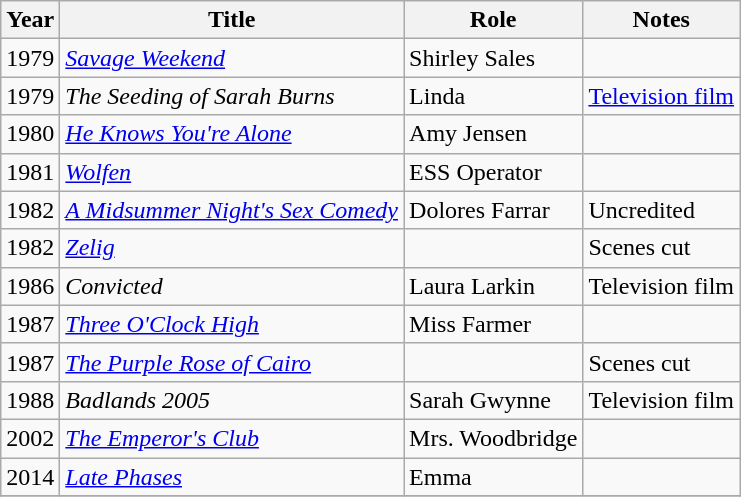<table class="wikitable sortable">
<tr>
<th>Year</th>
<th>Title</th>
<th>Role</th>
<th>Notes</th>
</tr>
<tr>
<td>1979</td>
<td><em><a href='#'>Savage Weekend</a></em></td>
<td>Shirley Sales</td>
<td></td>
</tr>
<tr>
<td>1979</td>
<td><em>The Seeding of Sarah Burns</em></td>
<td>Linda</td>
<td><a href='#'>Television film</a></td>
</tr>
<tr>
<td>1980</td>
<td><em><a href='#'>He Knows You're Alone</a></em></td>
<td>Amy Jensen</td>
<td></td>
</tr>
<tr>
<td>1981</td>
<td><em><a href='#'>Wolfen</a></em></td>
<td>ESS Operator</td>
<td></td>
</tr>
<tr>
<td>1982</td>
<td><em><a href='#'>A Midsummer Night's Sex Comedy</a></em></td>
<td>Dolores Farrar</td>
<td>Uncredited</td>
</tr>
<tr>
<td>1982</td>
<td><em><a href='#'>Zelig</a></em></td>
<td></td>
<td>Scenes cut</td>
</tr>
<tr>
<td>1986</td>
<td><em>Convicted</em></td>
<td>Laura Larkin</td>
<td>Television film</td>
</tr>
<tr>
<td>1987</td>
<td><em><a href='#'>Three O'Clock High</a></em></td>
<td>Miss Farmer</td>
<td></td>
</tr>
<tr>
<td>1987</td>
<td><em><a href='#'>The Purple Rose of Cairo</a></em></td>
<td></td>
<td>Scenes cut</td>
</tr>
<tr>
<td>1988</td>
<td><em>Badlands 2005</em></td>
<td>Sarah Gwynne</td>
<td>Television film</td>
</tr>
<tr>
<td>2002</td>
<td><em><a href='#'>The Emperor's Club</a></em></td>
<td>Mrs. Woodbridge</td>
<td></td>
</tr>
<tr>
<td>2014</td>
<td><em><a href='#'>Late Phases</a></em></td>
<td>Emma</td>
<td></td>
</tr>
<tr>
</tr>
</table>
